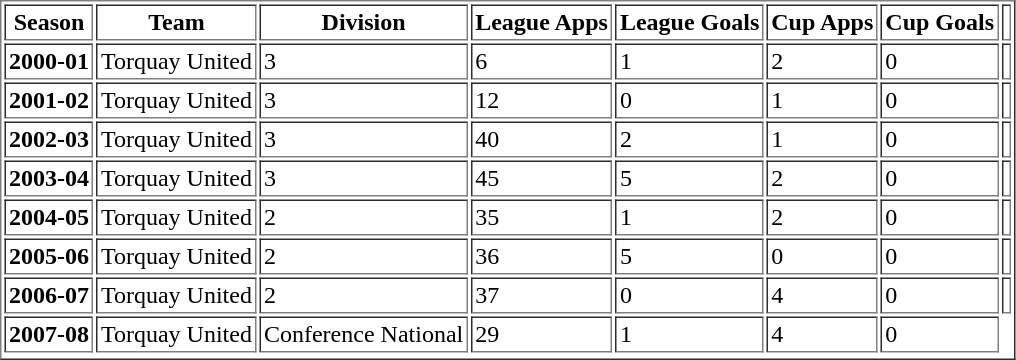<table border="1" cellpadding="2">
<tr>
<th>Season</th>
<th>Team</th>
<th>Division</th>
<th>League Apps</th>
<th>League Goals</th>
<th>Cup Apps</th>
<th>Cup Goals</th>
<th></th>
</tr>
<tr>
<th>2000-01</th>
<td>Torquay United</td>
<td>3</td>
<td>6</td>
<td>1</td>
<td>2</td>
<td>0</td>
<td></td>
</tr>
<tr>
<th>2001-02</th>
<td>Torquay United</td>
<td>3</td>
<td>12</td>
<td>0</td>
<td>1</td>
<td>0</td>
<td></td>
</tr>
<tr>
<th>2002-03</th>
<td>Torquay United</td>
<td>3</td>
<td>40</td>
<td>2</td>
<td>1</td>
<td>0</td>
<td></td>
</tr>
<tr>
<th>2003-04</th>
<td>Torquay United</td>
<td>3</td>
<td>45</td>
<td>5</td>
<td>2</td>
<td>0</td>
<td></td>
</tr>
<tr>
<th>2004-05</th>
<td>Torquay United</td>
<td>2</td>
<td>35</td>
<td>1</td>
<td>2</td>
<td>0</td>
<td></td>
</tr>
<tr>
<th>2005-06</th>
<td>Torquay United</td>
<td>2</td>
<td>36</td>
<td>5</td>
<td>0</td>
<td>0</td>
<td></td>
</tr>
<tr>
<th>2006-07</th>
<td>Torquay United</td>
<td>2</td>
<td>37</td>
<td>0</td>
<td>4</td>
<td>0</td>
<td></td>
</tr>
<tr>
<th>2007-08</th>
<td>Torquay United</td>
<td>Conference National</td>
<td>29</td>
<td>1</td>
<td>4</td>
<td>0</td>
</tr>
<tr>
</tr>
</table>
